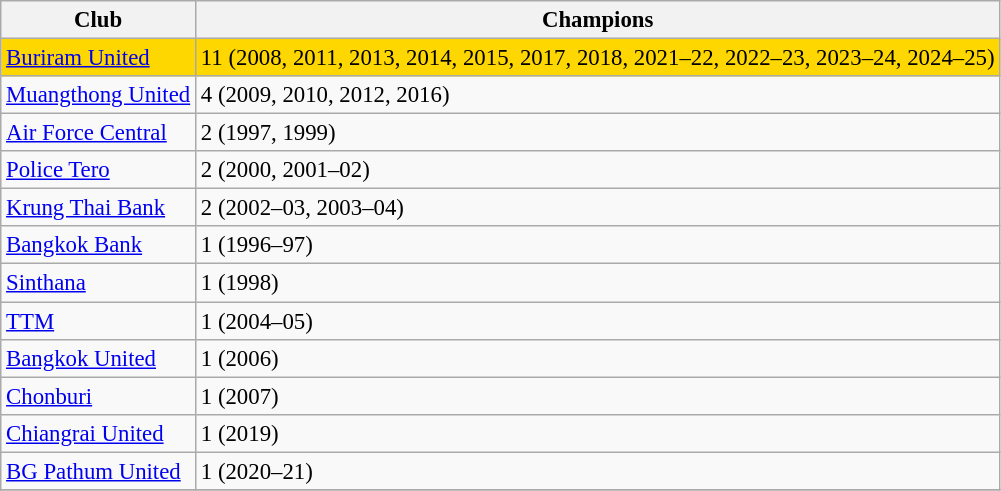<table class="wikitable sortable" style="font-size: 95%;">
<tr>
<th>Club</th>
<th>Champions</th>
</tr>
<tr ! style="background:gold;">
<td><a href='#'>Buriram United</a></td>
<td>11 (2008, 2011, 2013, 2014, 2015, 2017, 2018, 2021–22, 2022–23, 2023–24, 2024–25)</td>
</tr>
<tr>
<td><a href='#'>Muangthong United</a></td>
<td>4 (2009, 2010, 2012, 2016)</td>
</tr>
<tr>
<td><a href='#'>Air Force Central</a></td>
<td>2 (1997, 1999)</td>
</tr>
<tr>
<td><a href='#'>Police Tero</a></td>
<td>2 (2000, 2001–02)</td>
</tr>
<tr>
<td><a href='#'>Krung Thai Bank</a></td>
<td>2 (2002–03, 2003–04)</td>
</tr>
<tr>
<td><a href='#'>Bangkok Bank</a></td>
<td>1 (1996–97)</td>
</tr>
<tr>
<td><a href='#'>Sinthana</a></td>
<td>1 (1998)</td>
</tr>
<tr>
<td><a href='#'>TTM</a></td>
<td>1 (2004–05)</td>
</tr>
<tr>
<td><a href='#'>Bangkok United</a></td>
<td>1 (2006)</td>
</tr>
<tr>
<td><a href='#'>Chonburi</a></td>
<td>1 (2007)</td>
</tr>
<tr>
<td><a href='#'>Chiangrai United</a></td>
<td>1 (2019)</td>
</tr>
<tr>
<td><a href='#'>BG Pathum United</a></td>
<td>1 (2020–21)</td>
</tr>
<tr>
</tr>
</table>
